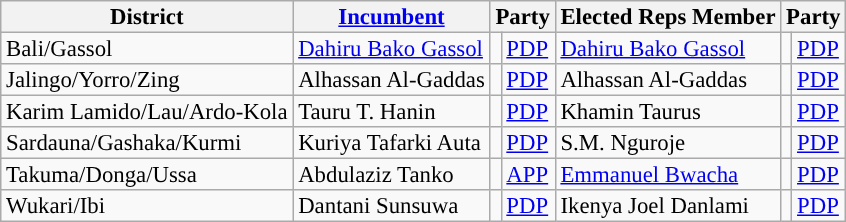<table class="sortable wikitable" style="font-size:95%;line-height:14px;">
<tr>
<th class="unsortable">District</th>
<th class="unsortable"><a href='#'>Incumbent</a></th>
<th colspan="2">Party</th>
<th class="unsortable">Elected Reps Member</th>
<th colspan="2">Party</th>
</tr>
<tr>
<td>Bali/Gassol</td>
<td><a href='#'>Dahiru Bako Gassol</a></td>
<td style="background:"></td>
<td><a href='#'>PDP</a></td>
<td><a href='#'>Dahiru Bako Gassol</a></td>
<td style="background:"></td>
<td><a href='#'>PDP</a></td>
</tr>
<tr>
<td>Jalingo/Yorro/Zing</td>
<td>Alhassan Al-Gaddas</td>
<td style="background:"></td>
<td><a href='#'>PDP</a></td>
<td>Alhassan Al-Gaddas</td>
<td style="background:"></td>
<td><a href='#'>PDP</a></td>
</tr>
<tr>
<td>Karim Lamido/Lau/Ardo-Kola</td>
<td>Tauru T. Hanin</td>
<td style="background:"></td>
<td><a href='#'>PDP</a></td>
<td>Khamin Taurus</td>
<td style="background:"></td>
<td><a href='#'>PDP</a></td>
</tr>
<tr>
<td>Sardauna/Gashaka/Kurmi</td>
<td>Kuriya Tafarki Auta</td>
<td style="background:"></td>
<td><a href='#'>PDP</a></td>
<td>S.M. Nguroje</td>
<td style="background:"></td>
<td><a href='#'>PDP</a></td>
</tr>
<tr>
<td>Takuma/Donga/Ussa</td>
<td>Abdulaziz Tanko</td>
<td style="background:;"></td>
<td><a href='#'>APP</a></td>
<td><a href='#'>Emmanuel Bwacha</a></td>
<td style="background:"></td>
<td><a href='#'>PDP</a></td>
</tr>
<tr>
<td>Wukari/Ibi</td>
<td>Dantani Sunsuwa</td>
<td style="background:"></td>
<td><a href='#'>PDP</a></td>
<td>Ikenya Joel Danlami</td>
<td style="background:"></td>
<td><a href='#'>PDP</a></td>
</tr>
</table>
